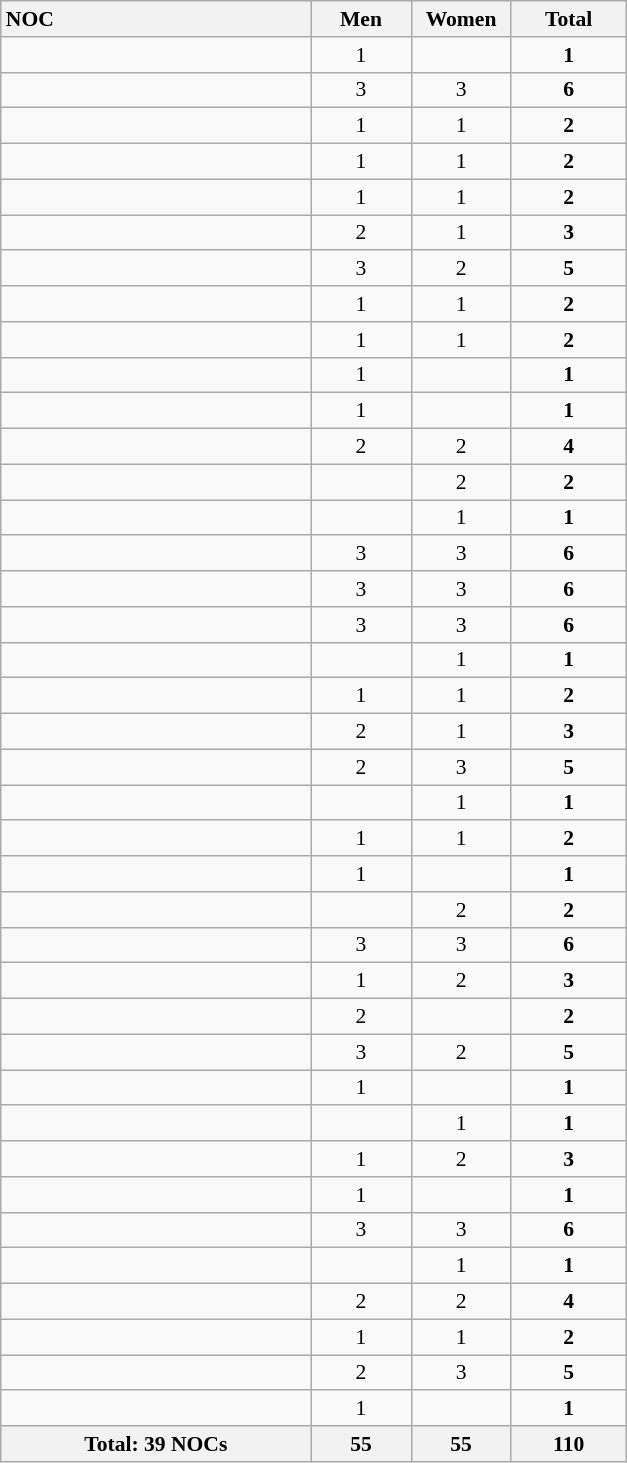<table class="wikitable" style="text-align:center; font-size:90%">
<tr>
<th style="width:200px; text-align:left;">NOC</th>
<th width=60>Men</th>
<th width=60>Women</th>
<th width=70>Total</th>
</tr>
<tr>
<td align=left></td>
<td>1</td>
<td></td>
<td><strong>1</strong></td>
</tr>
<tr>
<td align=left></td>
<td>3</td>
<td>3</td>
<td><strong>6</strong></td>
</tr>
<tr>
<td align=left></td>
<td>1</td>
<td>1</td>
<td><strong>2</strong></td>
</tr>
<tr>
<td align=left></td>
<td>1</td>
<td>1</td>
<td><strong>2</strong></td>
</tr>
<tr>
<td align=left></td>
<td>1</td>
<td>1</td>
<td><strong>2</strong></td>
</tr>
<tr>
<td align=left></td>
<td>2</td>
<td>1</td>
<td><strong>3</strong></td>
</tr>
<tr>
<td align=left></td>
<td>3</td>
<td>2</td>
<td><strong>5</strong></td>
</tr>
<tr>
<td align=left></td>
<td>1</td>
<td>1</td>
<td><strong>2</strong></td>
</tr>
<tr>
<td align=left></td>
<td>1</td>
<td>1</td>
<td><strong>2</strong></td>
</tr>
<tr>
<td align=left></td>
<td>1</td>
<td></td>
<td><strong>1</strong></td>
</tr>
<tr>
<td align=left></td>
<td>1</td>
<td></td>
<td><strong>1</strong></td>
</tr>
<tr>
<td align=left></td>
<td>2</td>
<td>2</td>
<td><strong>4</strong></td>
</tr>
<tr>
<td align=left></td>
<td></td>
<td>2</td>
<td><strong>2</strong></td>
</tr>
<tr>
<td align=left></td>
<td></td>
<td>1</td>
<td><strong>1</strong></td>
</tr>
<tr>
<td align=left></td>
<td>3</td>
<td>3</td>
<td><strong>6</strong></td>
</tr>
<tr>
<td align=left></td>
<td>3</td>
<td>3</td>
<td><strong>6</strong></td>
</tr>
<tr>
<td align=left></td>
<td>3</td>
<td>3</td>
<td><strong>6</strong></td>
</tr>
<tr>
<td align=left></td>
<td></td>
<td>1</td>
<td><strong>1</strong></td>
</tr>
<tr>
<td align=left></td>
<td>1</td>
<td>1</td>
<td><strong>2</strong></td>
</tr>
<tr>
<td align=left></td>
<td>2</td>
<td>1</td>
<td><strong>3</strong></td>
</tr>
<tr>
<td align=left></td>
<td>2</td>
<td>3</td>
<td><strong>5</strong></td>
</tr>
<tr>
<td align=left></td>
<td></td>
<td>1</td>
<td><strong>1</strong></td>
</tr>
<tr>
<td align=left></td>
<td>1</td>
<td>1</td>
<td><strong>2</strong></td>
</tr>
<tr>
<td align=left></td>
<td>1</td>
<td></td>
<td><strong>1</strong></td>
</tr>
<tr>
<td align=left></td>
<td></td>
<td>2</td>
<td><strong>2</strong></td>
</tr>
<tr>
<td align=left></td>
<td>3</td>
<td>3</td>
<td><strong>6</strong></td>
</tr>
<tr>
<td align=left></td>
<td>1</td>
<td>2</td>
<td><strong>3</strong></td>
</tr>
<tr>
<td align=left></td>
<td>2</td>
<td></td>
<td><strong>2</strong></td>
</tr>
<tr>
<td align=left></td>
<td>3</td>
<td>2</td>
<td><strong>5</strong></td>
</tr>
<tr>
<td align=left></td>
<td>1</td>
<td></td>
<td><strong>1</strong></td>
</tr>
<tr>
<td align=left></td>
<td></td>
<td>1</td>
<td><strong>1</strong></td>
</tr>
<tr>
<td align=left></td>
<td>1</td>
<td>2</td>
<td><strong>3</strong></td>
</tr>
<tr>
<td align=left></td>
<td>1</td>
<td></td>
<td><strong>1</strong></td>
</tr>
<tr>
<td align=left></td>
<td>3</td>
<td>3</td>
<td><strong>6</strong></td>
</tr>
<tr>
<td align=left></td>
<td></td>
<td>1</td>
<td><strong>1</strong></td>
</tr>
<tr>
<td align=left></td>
<td>2</td>
<td>2</td>
<td><strong>4</strong></td>
</tr>
<tr>
<td align=left></td>
<td>1</td>
<td>1</td>
<td><strong>2</strong></td>
</tr>
<tr>
<td align=left></td>
<td>2</td>
<td>3</td>
<td><strong>5</strong></td>
</tr>
<tr>
<td align=left></td>
<td>1</td>
<td></td>
<td><strong>1</strong></td>
</tr>
<tr>
<th>Total: 39 NOCs</th>
<th>55</th>
<th>55</th>
<th>110</th>
</tr>
</table>
